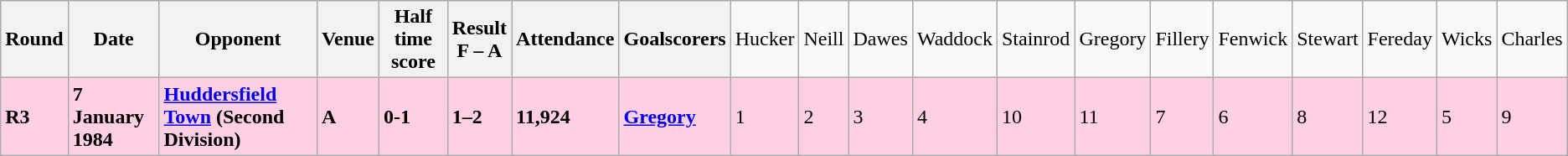<table class="wikitable">
<tr>
<th><strong>Round</strong></th>
<th><strong>Date</strong></th>
<th><strong>Opponent</strong></th>
<th><strong>Venue</strong></th>
<th><strong>Half time score</strong></th>
<th><strong>Result</strong><br><strong>F – A</strong></th>
<th><strong>Attendance</strong></th>
<th><strong>Goalscorers</strong></th>
<td>Hucker</td>
<td>Neill</td>
<td>Dawes</td>
<td>Waddock</td>
<td>Stainrod</td>
<td>Gregory</td>
<td>Fillery</td>
<td>Fenwick</td>
<td>Stewart</td>
<td>Fereday</td>
<td>Wicks</td>
<td>Charles</td>
</tr>
<tr style="background-color: #ffd0e3;">
<td><strong>R3</strong></td>
<td><strong>7 January 1984</strong></td>
<td><strong><a href='#'>Huddersfield Town</a> (Second Division)</strong></td>
<td><strong>A</strong></td>
<td><strong>0-1</strong></td>
<td><strong>1–2</strong></td>
<td><strong>11,924</strong></td>
<td><a href='#'><strong>Gregory</strong></a></td>
<td>1</td>
<td>2</td>
<td>3</td>
<td>4</td>
<td>10</td>
<td>11</td>
<td>7</td>
<td>6</td>
<td>8</td>
<td>12</td>
<td>5</td>
<td>9</td>
</tr>
</table>
